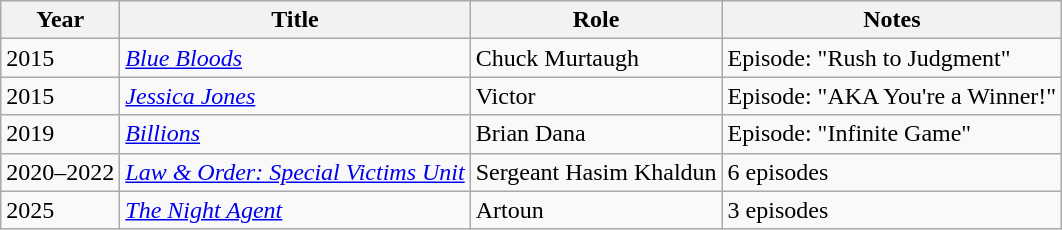<table class="wikitable sortable">
<tr>
<th>Year</th>
<th>Title</th>
<th>Role</th>
<th class="unsortable">Notes</th>
</tr>
<tr>
<td>2015</td>
<td><em><a href='#'>Blue Bloods</a></em></td>
<td>Chuck Murtaugh</td>
<td>Episode: "Rush to Judgment"</td>
</tr>
<tr>
<td>2015</td>
<td><em><a href='#'>Jessica Jones</a></em></td>
<td>Victor</td>
<td>Episode: "AKA You're a Winner!"</td>
</tr>
<tr>
<td>2019</td>
<td><em><a href='#'>Billions</a></em></td>
<td>Brian Dana</td>
<td>Episode: "Infinite Game"</td>
</tr>
<tr>
<td>2020–2022</td>
<td><em><a href='#'>Law & Order: Special Victims Unit</a></em></td>
<td>Sergeant Hasim Khaldun</td>
<td>6 episodes</td>
</tr>
<tr>
<td>2025</td>
<td><em><a href='#'>The Night Agent</a></em></td>
<td>Artoun</td>
<td>3 episodes</td>
</tr>
</table>
